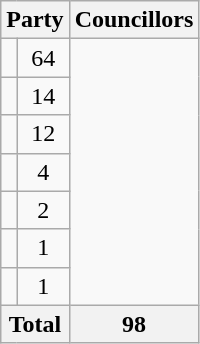<table class="wikitable">
<tr>
<th colspan="2">Party</th>
<th>Councillors</th>
</tr>
<tr>
<td></td>
<td align=center>64</td>
</tr>
<tr>
<td></td>
<td align=center>14</td>
</tr>
<tr>
<td></td>
<td align=center>12</td>
</tr>
<tr>
<td></td>
<td align=center>4</td>
</tr>
<tr>
<td></td>
<td align=center>2</td>
</tr>
<tr>
<td></td>
<td align=center>1</td>
</tr>
<tr>
<td></td>
<td align=center>1</td>
</tr>
<tr>
<th colspan="2">Total</th>
<th>98</th>
</tr>
</table>
